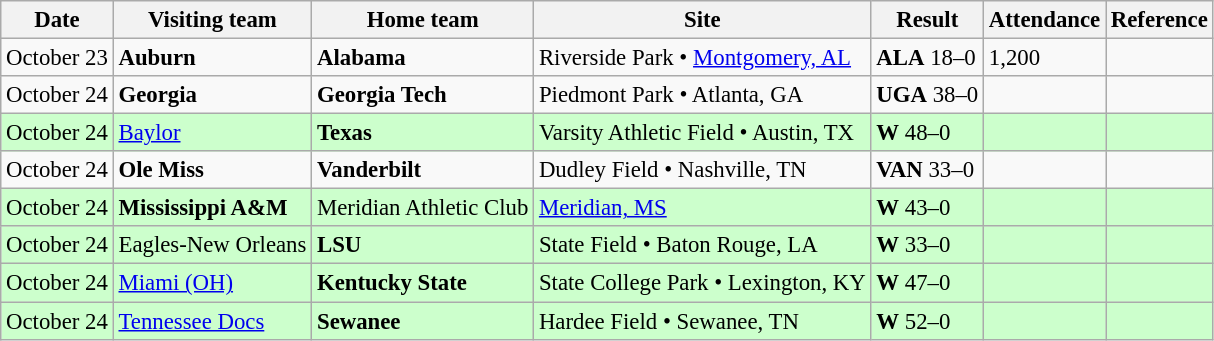<table class="wikitable" style="font-size:95%;">
<tr>
<th>Date</th>
<th>Visiting team</th>
<th>Home team</th>
<th>Site</th>
<th>Result</th>
<th>Attendance</th>
<th class="unsortable">Reference</th>
</tr>
<tr bgcolor=>
<td>October 23</td>
<td><strong>Auburn</strong></td>
<td><strong>Alabama</strong></td>
<td>Riverside Park • <a href='#'>Montgomery, AL</a></td>
<td><strong>ALA</strong> 18–0</td>
<td>1,200</td>
<td></td>
</tr>
<tr bgcolor=>
<td>October 24</td>
<td><strong>Georgia</strong></td>
<td><strong>Georgia Tech</strong></td>
<td>Piedmont Park • Atlanta, GA</td>
<td><strong>UGA</strong> 38–0</td>
<td></td>
<td></td>
</tr>
<tr bgcolor=ccffcc>
<td>October 24</td>
<td><a href='#'>Baylor</a></td>
<td><strong>Texas</strong></td>
<td>Varsity Athletic Field • Austin, TX</td>
<td><strong>W</strong> 48–0</td>
<td></td>
<td></td>
</tr>
<tr bgcolor=>
<td>October 24</td>
<td><strong>Ole Miss</strong></td>
<td><strong>Vanderbilt</strong></td>
<td>Dudley Field • Nashville, TN</td>
<td><strong>VAN</strong> 33–0</td>
<td></td>
<td></td>
</tr>
<tr bgcolor=ccffcc>
<td>October 24</td>
<td><strong>Mississippi A&M</strong></td>
<td>Meridian Athletic Club</td>
<td><a href='#'>Meridian, MS</a></td>
<td><strong>W</strong> 43–0</td>
<td></td>
<td></td>
</tr>
<tr bgcolor=ccffcc>
<td>October 24</td>
<td>Eagles-New Orleans</td>
<td><strong>LSU</strong></td>
<td>State Field • Baton Rouge, LA</td>
<td><strong>W</strong> 33–0</td>
<td></td>
<td></td>
</tr>
<tr bgcolor=ccffcc>
<td>October 24</td>
<td><a href='#'>Miami (OH)</a></td>
<td><strong>Kentucky State</strong></td>
<td>State College Park • Lexington, KY</td>
<td><strong>W</strong> 47–0</td>
<td></td>
<td></td>
</tr>
<tr bgcolor=ccffcc>
<td>October 24</td>
<td><a href='#'>Tennessee Docs</a></td>
<td><strong>Sewanee</strong></td>
<td>Hardee Field • Sewanee, TN</td>
<td><strong>W</strong> 52–0</td>
<td></td>
<td></td>
</tr>
</table>
